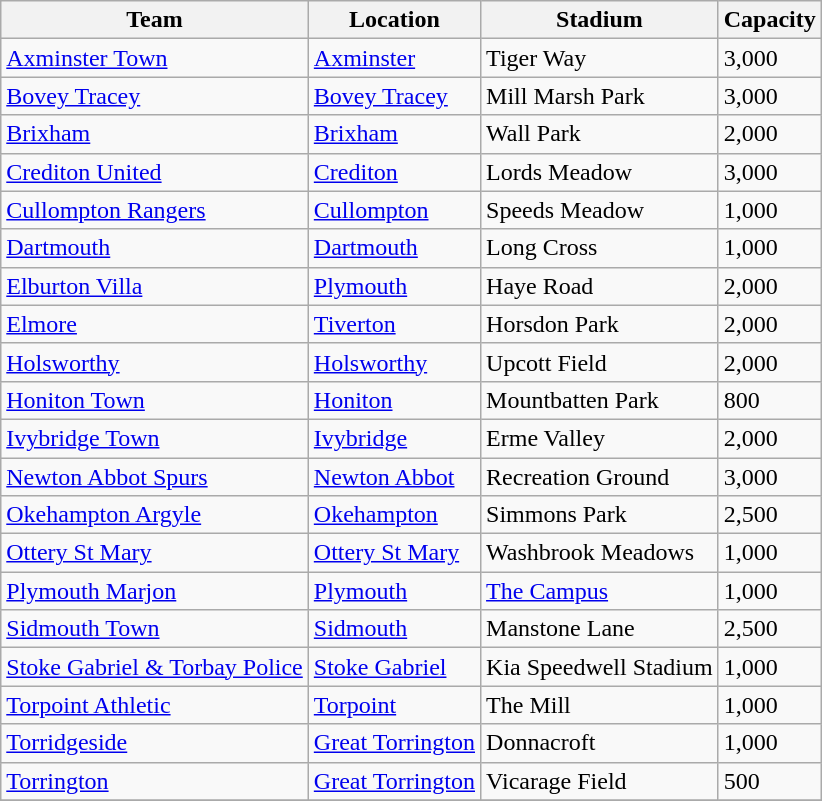<table class="wikitable sortable">
<tr>
<th>Team</th>
<th>Location</th>
<th>Stadium</th>
<th>Capacity</th>
</tr>
<tr>
<td><a href='#'>Axminster Town</a></td>
<td><a href='#'>Axminster</a></td>
<td>Tiger Way</td>
<td>3,000</td>
</tr>
<tr>
<td><a href='#'>Bovey Tracey</a></td>
<td><a href='#'>Bovey Tracey</a></td>
<td>Mill Marsh Park</td>
<td>3,000</td>
</tr>
<tr>
<td><a href='#'>Brixham</a></td>
<td><a href='#'>Brixham</a></td>
<td>Wall Park</td>
<td>2,000</td>
</tr>
<tr>
<td><a href='#'>Crediton United</a></td>
<td><a href='#'>Crediton</a></td>
<td>Lords Meadow</td>
<td>3,000</td>
</tr>
<tr>
<td><a href='#'>Cullompton Rangers</a></td>
<td><a href='#'>Cullompton</a></td>
<td>Speeds Meadow</td>
<td>1,000</td>
</tr>
<tr>
<td><a href='#'>Dartmouth</a></td>
<td><a href='#'>Dartmouth</a></td>
<td>Long Cross</td>
<td>1,000</td>
</tr>
<tr>
<td><a href='#'>Elburton Villa</a></td>
<td><a href='#'>Plymouth</a></td>
<td>Haye Road</td>
<td>2,000</td>
</tr>
<tr>
<td><a href='#'>Elmore</a></td>
<td><a href='#'>Tiverton</a></td>
<td>Horsdon Park</td>
<td>2,000</td>
</tr>
<tr>
<td><a href='#'>Holsworthy</a></td>
<td><a href='#'>Holsworthy</a></td>
<td>Upcott Field</td>
<td>2,000</td>
</tr>
<tr>
<td><a href='#'>Honiton Town</a></td>
<td><a href='#'>Honiton</a></td>
<td>Mountbatten Park</td>
<td>800</td>
</tr>
<tr>
<td><a href='#'>Ivybridge Town</a></td>
<td><a href='#'>Ivybridge</a></td>
<td>Erme Valley</td>
<td>2,000</td>
</tr>
<tr>
<td><a href='#'>Newton Abbot Spurs</a></td>
<td><a href='#'>Newton Abbot</a></td>
<td>Recreation Ground</td>
<td>3,000</td>
</tr>
<tr>
<td><a href='#'>Okehampton Argyle</a></td>
<td><a href='#'>Okehampton</a></td>
<td>Simmons Park</td>
<td>2,500</td>
</tr>
<tr>
<td><a href='#'>Ottery St Mary</a></td>
<td><a href='#'>Ottery St Mary</a></td>
<td>Washbrook Meadows</td>
<td>1,000</td>
</tr>
<tr>
<td><a href='#'>Plymouth Marjon</a></td>
<td><a href='#'>Plymouth</a></td>
<td><a href='#'>The Campus</a></td>
<td>1,000</td>
</tr>
<tr>
<td><a href='#'>Sidmouth Town</a></td>
<td><a href='#'>Sidmouth</a></td>
<td>Manstone Lane</td>
<td>2,500</td>
</tr>
<tr>
<td><a href='#'>Stoke Gabriel & Torbay Police</a></td>
<td><a href='#'>Stoke Gabriel</a></td>
<td>Kia Speedwell Stadium</td>
<td>1,000</td>
</tr>
<tr>
<td><a href='#'>Torpoint Athletic</a></td>
<td><a href='#'>Torpoint</a></td>
<td>The Mill</td>
<td>1,000</td>
</tr>
<tr>
<td><a href='#'>Torridgeside</a></td>
<td><a href='#'>Great Torrington</a></td>
<td>Donnacroft</td>
<td>1,000</td>
</tr>
<tr>
<td><a href='#'>Torrington</a></td>
<td><a href='#'>Great Torrington</a></td>
<td>Vicarage Field</td>
<td>500</td>
</tr>
<tr>
</tr>
</table>
